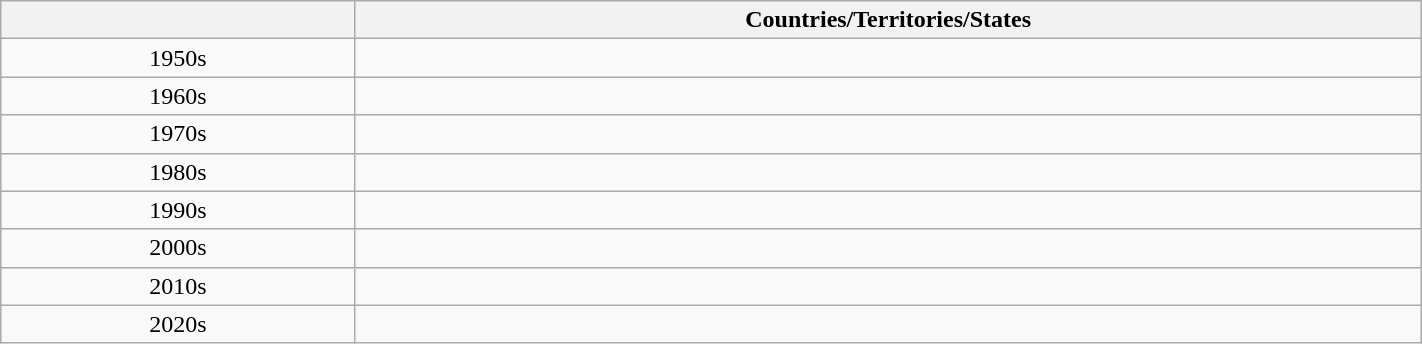<table class="wikitable" style="width:75%">
<tr>
<th style="width:8em;"></th>
<th style="width:25em;">Countries/Territories/States</th>
</tr>
<tr>
<td style="text-align:center;">1950s</td>
<td></td>
</tr>
<tr>
<td style="text-align:center;">1960s</td>
<td></td>
</tr>
<tr>
<td style="text-align:center;">1970s</td>
<td></td>
</tr>
<tr>
<td style="text-align:center;">1980s</td>
<td></td>
</tr>
<tr>
<td style="text-align:center;">1990s</td>
<td></td>
</tr>
<tr>
<td style="text-align:center;">2000s</td>
<td></td>
</tr>
<tr>
<td style="text-align:center;">2010s</td>
<td></td>
</tr>
<tr>
<td style="text-align:center;">2020s</td>
<td></td>
</tr>
</table>
